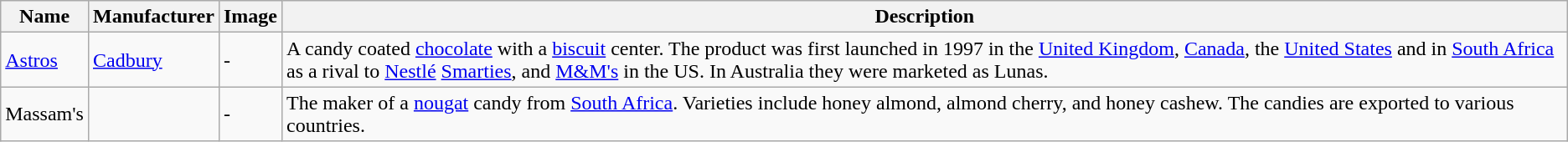<table class="wikitable sortable">
<tr>
<th>Name</th>
<th>Manufacturer</th>
<th class="unsortable">Image</th>
<th>Description</th>
</tr>
<tr>
<td><a href='#'>Astros</a></td>
<td><a href='#'>Cadbury</a></td>
<td> -</td>
<td>A candy coated <a href='#'>chocolate</a> with a <a href='#'>biscuit</a> center. The product was first launched in 1997 in the <a href='#'>United Kingdom</a>, <a href='#'>Canada</a>, the <a href='#'>United States</a> and in <a href='#'>South Africa</a> as a rival to <a href='#'>Nestlé</a> <a href='#'>Smarties</a>, and <a href='#'>M&M's</a> in the US. In Australia they were marketed as Lunas.</td>
</tr>
<tr>
<td>Massam's</td>
<td></td>
<td> -</td>
<td>The maker of a <a href='#'>nougat</a> candy from <a href='#'>South Africa</a>. Varieties include honey almond, almond cherry, and honey cashew. The candies are exported to various countries.</td>
</tr>
</table>
